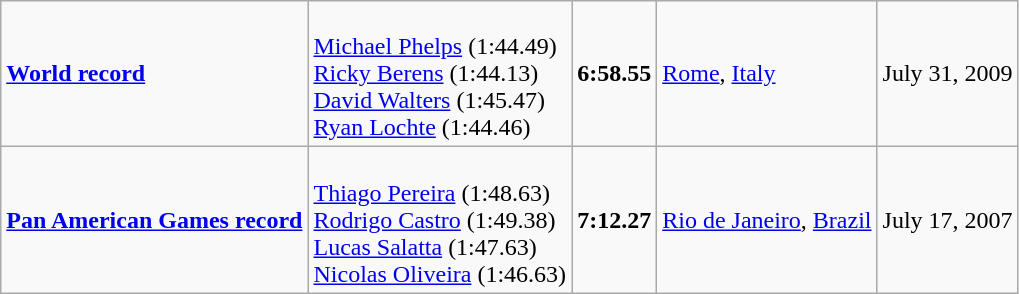<table class="wikitable">
<tr>
<td><strong><a href='#'>World record</a></strong></td>
<td><br><a href='#'>Michael Phelps</a> (1:44.49)<br><a href='#'>Ricky Berens</a> (1:44.13)<br><a href='#'>David Walters</a> (1:45.47)<br><a href='#'>Ryan Lochte</a> (1:44.46)</td>
<td><strong>6:58.55</strong></td>
<td><a href='#'>Rome</a>, <a href='#'>Italy</a></td>
<td>July 31, 2009</td>
</tr>
<tr>
<td><strong><a href='#'>Pan American Games record</a></strong></td>
<td><br><a href='#'>Thiago Pereira</a> (1:48.63)<br><a href='#'>Rodrigo Castro</a> (1:49.38)<br><a href='#'>Lucas Salatta</a> (1:47.63)<br><a href='#'>Nicolas Oliveira</a>  (1:46.63)</td>
<td><strong>7:12.27</strong></td>
<td><a href='#'>Rio de Janeiro</a>, <a href='#'>Brazil</a></td>
<td>July 17, 2007</td>
</tr>
</table>
